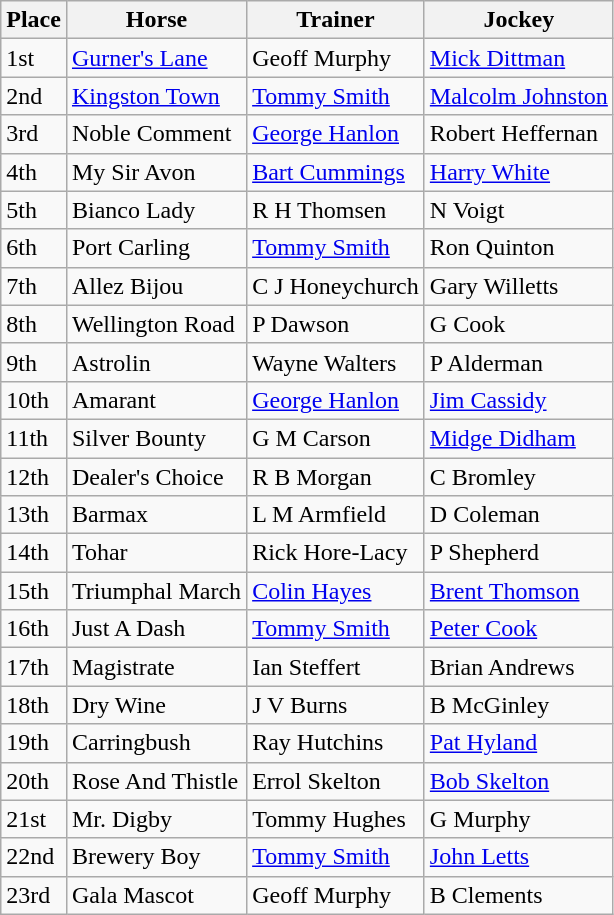<table class="wikitable sortable">
<tr>
<th>Place</th>
<th>Horse</th>
<th>Trainer</th>
<th>Jockey</th>
</tr>
<tr>
<td>1st</td>
<td><a href='#'>Gurner's Lane</a></td>
<td>Geoff Murphy</td>
<td><a href='#'>Mick Dittman</a></td>
</tr>
<tr>
<td>2nd</td>
<td><a href='#'>Kingston Town</a></td>
<td><a href='#'>Tommy Smith</a></td>
<td><a href='#'>Malcolm Johnston</a></td>
</tr>
<tr>
<td>3rd</td>
<td>Noble Comment</td>
<td><a href='#'>George Hanlon</a></td>
<td>Robert Heffernan</td>
</tr>
<tr>
<td>4th</td>
<td>My Sir Avon</td>
<td><a href='#'>Bart Cummings</a></td>
<td><a href='#'>Harry White</a></td>
</tr>
<tr>
<td>5th</td>
<td>Bianco Lady</td>
<td>R H Thomsen</td>
<td>N Voigt</td>
</tr>
<tr>
<td>6th</td>
<td>Port Carling</td>
<td><a href='#'>Tommy Smith</a></td>
<td>Ron Quinton</td>
</tr>
<tr>
<td>7th</td>
<td>Allez Bijou</td>
<td>C J Honeychurch</td>
<td>Gary Willetts</td>
</tr>
<tr>
<td>8th</td>
<td>Wellington Road</td>
<td>P Dawson</td>
<td>G Cook</td>
</tr>
<tr>
<td>9th</td>
<td>Astrolin</td>
<td>Wayne Walters</td>
<td>P Alderman</td>
</tr>
<tr>
<td>10th</td>
<td>Amarant</td>
<td><a href='#'>George Hanlon</a></td>
<td><a href='#'>Jim Cassidy</a></td>
</tr>
<tr>
<td>11th</td>
<td>Silver Bounty</td>
<td>G M Carson</td>
<td><a href='#'>Midge Didham</a></td>
</tr>
<tr>
<td>12th</td>
<td>Dealer's Choice</td>
<td>R B Morgan</td>
<td>C Bromley</td>
</tr>
<tr>
<td>13th</td>
<td>Barmax</td>
<td>L M Armfield</td>
<td>D Coleman</td>
</tr>
<tr>
<td>14th</td>
<td>Tohar</td>
<td>Rick Hore-Lacy</td>
<td>P Shepherd</td>
</tr>
<tr>
<td>15th</td>
<td>Triumphal March</td>
<td><a href='#'>Colin Hayes</a></td>
<td><a href='#'>Brent Thomson</a></td>
</tr>
<tr>
<td>16th</td>
<td>Just A Dash</td>
<td><a href='#'>Tommy Smith</a></td>
<td><a href='#'>Peter Cook</a></td>
</tr>
<tr>
<td>17th</td>
<td>Magistrate</td>
<td>Ian Steffert</td>
<td>Brian Andrews</td>
</tr>
<tr>
<td>18th</td>
<td>Dry Wine</td>
<td>J V Burns</td>
<td>B McGinley</td>
</tr>
<tr>
<td>19th</td>
<td>Carringbush</td>
<td>Ray Hutchins</td>
<td><a href='#'>Pat Hyland</a></td>
</tr>
<tr>
<td>20th</td>
<td>Rose And Thistle</td>
<td>Errol Skelton</td>
<td><a href='#'>Bob Skelton</a></td>
</tr>
<tr>
<td>21st</td>
<td>Mr. Digby</td>
<td>Tommy Hughes</td>
<td>G Murphy</td>
</tr>
<tr>
<td>22nd</td>
<td>Brewery Boy</td>
<td><a href='#'>Tommy Smith</a></td>
<td><a href='#'>John Letts</a></td>
</tr>
<tr>
<td>23rd</td>
<td>Gala Mascot</td>
<td>Geoff Murphy</td>
<td>B Clements</td>
</tr>
</table>
